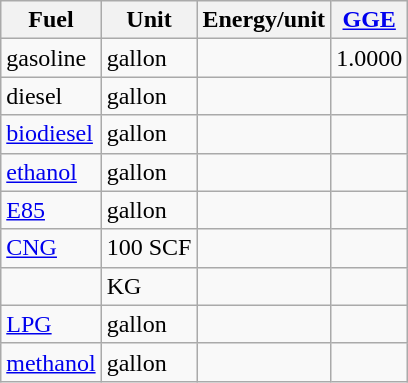<table class="wikitable sortable">
<tr>
<th>Fuel</th>
<th>Unit</th>
<th>Energy/unit</th>
<th><a href='#'>GGE</a></th>
</tr>
<tr>
<td>gasoline</td>
<td>gallon</td>
<td></td>
<td>1.0000</td>
</tr>
<tr>
<td>diesel</td>
<td>gallon</td>
<td></td>
<td></td>
</tr>
<tr>
<td><a href='#'>biodiesel</a></td>
<td>gallon</td>
<td></td>
<td></td>
</tr>
<tr>
<td><a href='#'>ethanol</a></td>
<td>gallon</td>
<td></td>
<td></td>
</tr>
<tr>
<td><a href='#'>E85</a></td>
<td>gallon</td>
<td></td>
<td></td>
</tr>
<tr>
<td><a href='#'>CNG</a></td>
<td>100 SCF</td>
<td></td>
<td></td>
</tr>
<tr>
<td></td>
<td>KG</td>
<td></td>
<td></td>
</tr>
<tr>
<td><a href='#'>LPG</a></td>
<td>gallon</td>
<td></td>
<td></td>
</tr>
<tr>
<td><a href='#'>methanol</a></td>
<td>gallon</td>
<td></td>
<td></td>
</tr>
</table>
